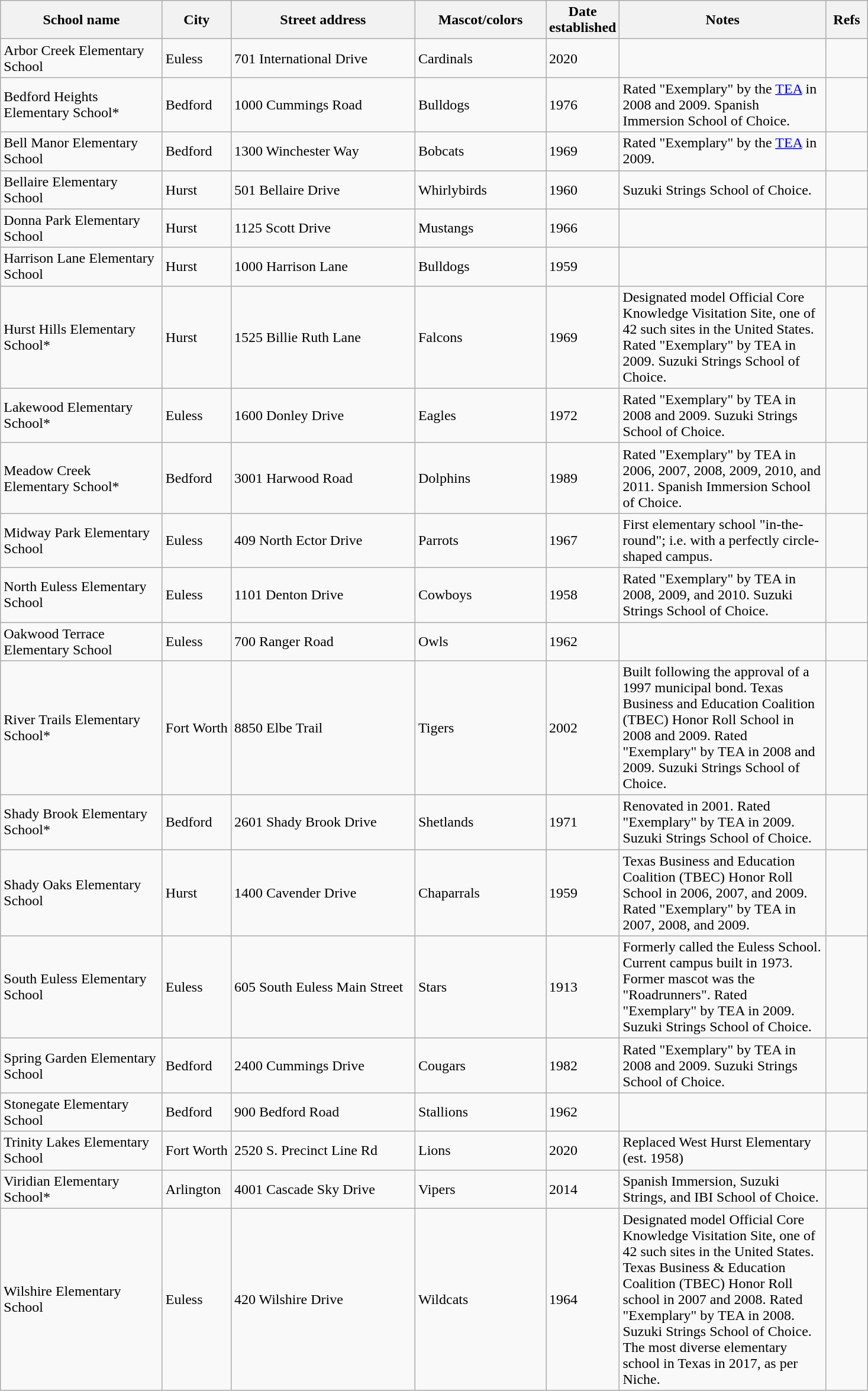<table class="wikitable">
<tr>
<th scope="col" style="width: 175px;">School name</th>
<th scope="col" style="width: 70px;">City</th>
<th scope="col" style="width: 200px;">Street address</th>
<th scope="col" style="width: 140px;">Mascot/colors</th>
<th scope="col" style="width: 20px;">Date established</th>
<th scope="col" style="width: 225px;">Notes</th>
<th scope="col" style="width: 40px;">Refs</th>
</tr>
<tr>
<td>Arbor Creek Elementary School</td>
<td>Euless</td>
<td>701 International Drive</td>
<td>Cardinals </td>
<td>2020</td>
<td></td>
<td></td>
</tr>
<tr>
<td>Bedford Heights Elementary School*</td>
<td>Bedford</td>
<td>1000 Cummings Road</td>
<td>Bulldogs  </td>
<td>1976</td>
<td>Rated "Exemplary" by the <a href='#'>TEA</a> in 2008 and 2009. Spanish Immersion School of Choice.</td>
<td></td>
</tr>
<tr>
<td>Bell Manor Elementary School</td>
<td>Bedford</td>
<td>1300 Winchester Way</td>
<td>Bobcats  </td>
<td>1969</td>
<td>Rated "Exemplary" by the <a href='#'>TEA</a> in 2009.</td>
<td></td>
</tr>
<tr>
<td>Bellaire Elementary School</td>
<td>Hurst</td>
<td>501 Bellaire Drive</td>
<td>Whirlybirds  </td>
<td>1960</td>
<td>Suzuki Strings School of Choice.</td>
<td></td>
</tr>
<tr>
<td>Donna Park Elementary School</td>
<td>Hurst</td>
<td>1125 Scott Drive</td>
<td>Mustangs  </td>
<td>1966</td>
<td></td>
<td></td>
</tr>
<tr>
<td>Harrison Lane Elementary School</td>
<td>Hurst</td>
<td>1000 Harrison Lane</td>
<td>Bulldogs  </td>
<td>1959</td>
<td></td>
<td></td>
</tr>
<tr>
<td>Hurst Hills Elementary School*</td>
<td>Hurst</td>
<td>1525 Billie Ruth Lane</td>
<td>Falcons  </td>
<td>1969</td>
<td>Designated model Official Core Knowledge Visitation Site, one of 42 such sites in the United States. Rated "Exemplary" by TEA in 2009. Suzuki Strings School of Choice.</td>
<td></td>
</tr>
<tr>
<td>Lakewood Elementary School*</td>
<td>Euless</td>
<td>1600 Donley Drive</td>
<td>Eagles  </td>
<td>1972</td>
<td>Rated "Exemplary" by TEA in 2008 and 2009. Suzuki Strings School of Choice.</td>
<td></td>
</tr>
<tr>
<td>Meadow Creek Elementary School*</td>
<td>Bedford</td>
<td>3001 Harwood Road</td>
<td>Dolphins  </td>
<td>1989</td>
<td>Rated "Exemplary" by TEA in 2006, 2007, 2008, 2009, 2010, and 2011. Spanish Immersion School of Choice.</td>
<td></td>
</tr>
<tr>
<td>Midway Park Elementary School</td>
<td>Euless</td>
<td>409 North Ector Drive</td>
<td>Parrots </td>
<td>1967</td>
<td>First elementary school "in-the-round"; i.e. with a perfectly circle-shaped campus.</td>
<td></td>
</tr>
<tr>
<td>North Euless Elementary School</td>
<td>Euless</td>
<td>1101 Denton Drive</td>
<td>Cowboys  </td>
<td>1958</td>
<td>Rated "Exemplary" by TEA in 2008, 2009, and 2010. Suzuki Strings School of Choice.</td>
<td></td>
</tr>
<tr>
<td>Oakwood Terrace Elementary School</td>
<td>Euless</td>
<td>700 Ranger Road</td>
<td>Owls  </td>
<td>1962</td>
<td></td>
<td></td>
</tr>
<tr>
<td>River Trails Elementary School*</td>
<td>Fort Worth</td>
<td>8850 Elbe Trail</td>
<td>Tigers  </td>
<td>2002</td>
<td>Built following the approval of a 1997 municipal bond. Texas Business and Education Coalition (TBEC) Honor Roll School in 2008 and 2009. Rated "Exemplary" by TEA in 2008 and 2009. Suzuki Strings School of Choice.</td>
<td></td>
</tr>
<tr>
<td>Shady Brook Elementary School*</td>
<td>Bedford</td>
<td>2601 Shady Brook Drive</td>
<td>Shetlands  </td>
<td>1971</td>
<td>Renovated in 2001. Rated "Exemplary" by TEA in 2009. Suzuki Strings School of Choice.</td>
<td></td>
</tr>
<tr>
<td>Shady Oaks Elementary School</td>
<td>Hurst</td>
<td>1400 Cavender Drive</td>
<td>Chaparrals  </td>
<td>1959</td>
<td>Texas Business and Education Coalition (TBEC) Honor Roll School in 2006, 2007, and 2009. Rated "Exemplary" by TEA in 2007, 2008, and 2009.</td>
<td></td>
</tr>
<tr>
<td>South Euless Elementary School</td>
<td>Euless</td>
<td>605 South Euless Main Street</td>
<td>Stars  </td>
<td>1913</td>
<td>Formerly called the Euless School. Current campus built in 1973. Former mascot was the "Roadrunners". Rated "Exemplary" by TEA in 2009. Suzuki Strings School of Choice.</td>
<td></td>
</tr>
<tr>
<td>Spring Garden Elementary School</td>
<td>Bedford</td>
<td>2400 Cummings Drive</td>
<td>Cougars  </td>
<td>1982</td>
<td>Rated "Exemplary" by TEA in 2008 and 2009. Suzuki Strings School of Choice.</td>
<td></td>
</tr>
<tr>
<td>Stonegate Elementary School</td>
<td>Bedford</td>
<td>900 Bedford Road</td>
<td>Stallions  </td>
<td>1962</td>
<td></td>
<td></td>
</tr>
<tr>
<td>Trinity Lakes Elementary School</td>
<td>Fort Worth</td>
<td>2520 S. Precinct Line Rd</td>
<td>Lions </td>
<td>2020</td>
<td>Replaced West Hurst Elementary (est. 1958)</td>
<td></td>
</tr>
<tr>
<td>Viridian Elementary School*</td>
<td>Arlington</td>
<td>4001 Cascade Sky Drive</td>
<td>Vipers  </td>
<td>2014</td>
<td>Spanish Immersion, Suzuki Strings, and IBI School of Choice.</td>
<td></td>
</tr>
<tr>
<td>Wilshire Elementary School</td>
<td>Euless</td>
<td>420 Wilshire Drive</td>
<td>Wildcats  </td>
<td>1964</td>
<td>Designated model Official Core Knowledge Visitation Site, one of 42 such sites in the United States. Texas Business & Education Coalition (TBEC) Honor Roll school in 2007 and 2008. Rated "Exemplary" by TEA in 2008. Suzuki Strings School of Choice. The most diverse elementary school in Texas in 2017, as per Niche.</td>
<td></td>
</tr>
</table>
